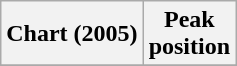<table class="wikitable plainrowheaders" style="text-align:center">
<tr>
<th scope="col">Chart (2005)</th>
<th scope="col">Peak<br>position</th>
</tr>
<tr>
</tr>
</table>
